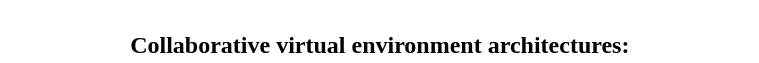<table border="0" cellpadding="3" cellspacing="0" align="right" width="40%">
<tr>
<th colspan="3" style="background:white;"><br>Collaborative virtual environment architectures:</th>
</tr>
<tr>
<td></td>
<td></td>
</tr>
<tr>
<td></td>
<td></td>
</tr>
<tr>
<td></td>
</tr>
<tr>
<td></td>
<td></td>
</tr>
<tr>
<td></td>
<td></td>
</tr>
<tr>
<td></td>
</tr>
<tr>
</tr>
</table>
